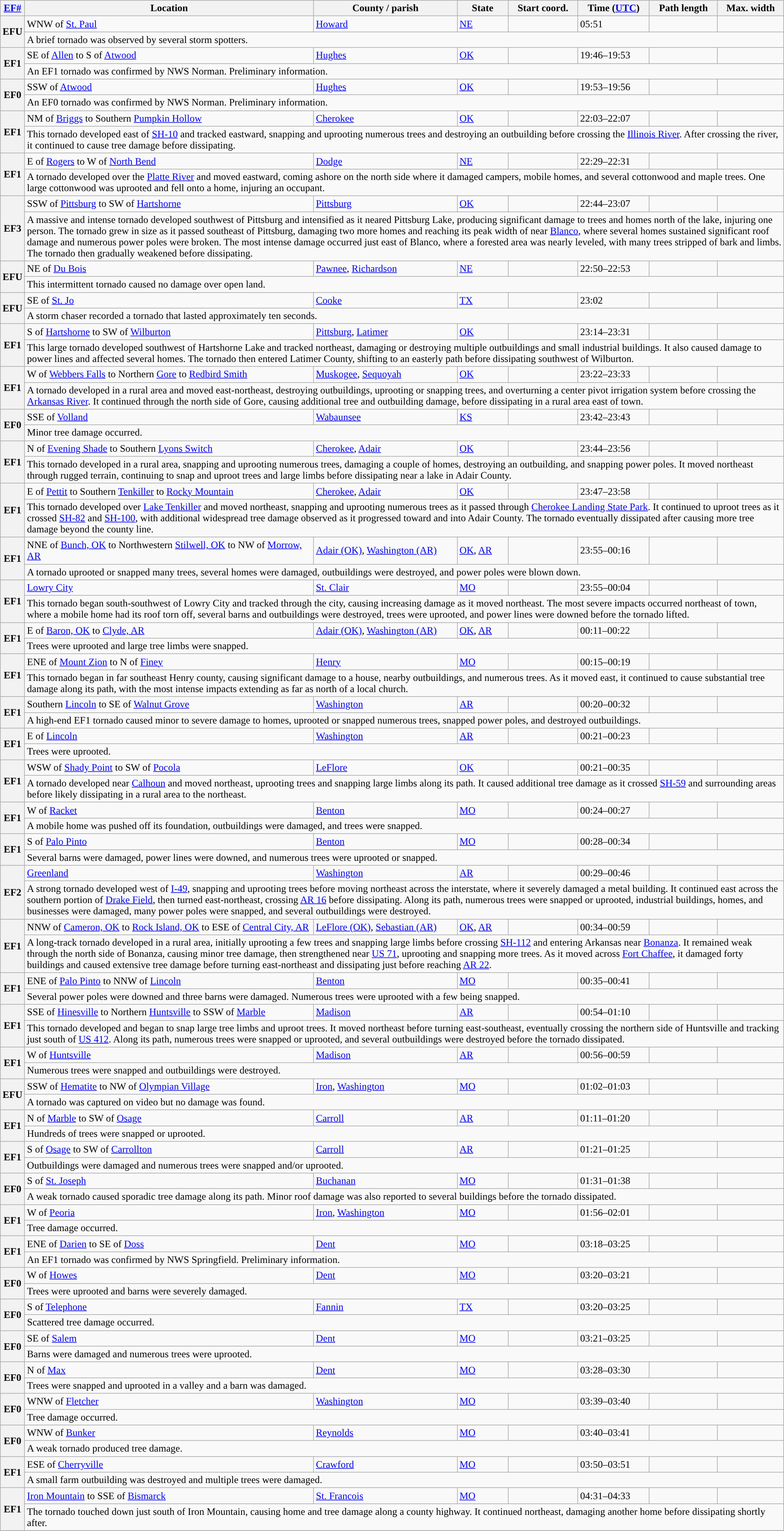<table class="wikitable sortable" style="width:100%;">
<tr>
<th scope="col" width="2%" align="center"><a href='#'>EF#</a></th>
<th scope="col" align="center" class="unsortable">Location</th>
<th scope="col" align="center" class="unsortable">County / parish</th>
<th scope="col" align="center">State</th>
<th scope="col" align="center">Start coord.</th>
<th scope="col" align="center">Time (<a href='#'>UTC</a>)</th>
<th scope="col" align="center">Path length</th>
<th scope="col" align="center">Max. width</th>
</tr>
<tr>
<th scope="row" rowspan="2" style="background-color:#">EFU</th>
<td>WNW of <a href='#'>St. Paul</a></td>
<td><a href='#'>Howard</a></td>
<td><a href='#'>NE</a></td>
<td></td>
<td>05:51</td>
<td></td>
<td></td>
</tr>
<tr class="expand-child">
<td colspan="7" border-bottom: 1px solid black;>A brief tornado was observed by several storm spotters.</td>
</tr>
<tr>
<th scope="row" rowspan="2" style="background-color:#">EF1</th>
<td>SE of <a href='#'>Allen</a> to S of <a href='#'>Atwood</a></td>
<td><a href='#'>Hughes</a></td>
<td><a href='#'>OK</a></td>
<td></td>
<td>19:46–19:53</td>
<td></td>
<td></td>
</tr>
<tr class="expand-child">
<td colspan="7" border-bottom: 1px solid black;>An EF1 tornado was confirmed by NWS Norman. Preliminary information.</td>
</tr>
<tr>
<th scope="row" rowspan="2" style="background-color:#">EF0</th>
<td>SSW of <a href='#'>Atwood</a></td>
<td><a href='#'>Hughes</a></td>
<td><a href='#'>OK</a></td>
<td></td>
<td>19:53–19:56</td>
<td></td>
<td></td>
</tr>
<tr class="expand-child">
<td colspan="7" border-bottom: 1px solid black;>An EF0 tornado was confirmed by NWS Norman. Preliminary information.</td>
</tr>
<tr>
<th scope="row" rowspan="2" style="background-color:#">EF1</th>
<td>NM of <a href='#'>Briggs</a> to Southern <a href='#'>Pumpkin Hollow</a></td>
<td><a href='#'>Cherokee</a></td>
<td><a href='#'>OK</a></td>
<td></td>
<td>22:03–22:07</td>
<td></td>
<td></td>
</tr>
<tr class="expand-child">
<td colspan="7" border-bottom: 1px solid black;>This tornado developed east of <a href='#'>SH-10</a> and tracked eastward, snapping and uprooting numerous trees and destroying an outbuilding before crossing the <a href='#'>Illinois River</a>. After crossing the river, it continued to cause tree damage before dissipating.</td>
</tr>
<tr>
<th scope="row" rowspan="2" style="background-color:#">EF1</th>
<td>E of <a href='#'>Rogers</a> to W of <a href='#'>North Bend</a></td>
<td><a href='#'>Dodge</a></td>
<td><a href='#'>NE</a></td>
<td></td>
<td>22:29–22:31</td>
<td></td>
<td></td>
</tr>
<tr class="expand-child">
<td colspan="7" border-bottom: 1px solid black;>A tornado developed over the <a href='#'>Platte River</a> and moved eastward, coming ashore on the north side where it damaged campers, mobile homes, and several cottonwood and maple trees. One large cottonwood was uprooted and fell onto a home, injuring an occupant.</td>
</tr>
<tr>
<th scope="row" rowspan="2" style="background-color:#">EF3</th>
<td>SSW of <a href='#'>Pittsburg</a> to SW of <a href='#'>Hartshorne</a></td>
<td><a href='#'>Pittsburg</a></td>
<td><a href='#'>OK</a></td>
<td></td>
<td>22:44–23:07</td>
<td></td>
<td></td>
</tr>
<tr class="expand-child">
<td colspan="7" border-bottom: 1px solid black;>A massive and intense tornado developed southwest of Pittsburg and intensified as it neared Pittsburg Lake, producing significant damage to trees and homes north of the lake, injuring one person. The tornado grew in size as it passed southeast of Pittsburg, damaging two more homes and reaching its peak width of  near <a href='#'>Blanco</a>, where several homes sustained significant roof damage and numerous power poles were broken. The most intense damage occurred just east of Blanco, where a forested area was nearly leveled, with many trees stripped of bark and limbs. The tornado then gradually weakened before dissipating.</td>
</tr>
<tr>
<th scope="row" rowspan="2" style="background-color:#">EFU</th>
<td>NE of <a href='#'>Du Bois</a></td>
<td><a href='#'>Pawnee</a>, <a href='#'>Richardson</a></td>
<td><a href='#'>NE</a></td>
<td></td>
<td>22:50–22:53</td>
<td></td>
<td></td>
</tr>
<tr class="expand-child">
<td colspan="7" border-bottom: 1px solid black;>This intermittent tornado caused no damage over open land.</td>
</tr>
<tr>
<th scope="row" rowspan="2" style="background-color:#">EFU</th>
<td>SE of <a href='#'>St. Jo</a></td>
<td><a href='#'>Cooke</a></td>
<td><a href='#'>TX</a></td>
<td></td>
<td>23:02</td>
<td></td>
<td></td>
</tr>
<tr class="expand-child">
<td colspan="7" border-bottom: 1px solid black;>A storm chaser recorded a tornado that lasted approximately ten seconds.</td>
</tr>
<tr>
<th scope="row" rowspan="2" style="background-color:#">EF1</th>
<td>S of <a href='#'>Hartshorne</a> to SW of <a href='#'>Wilburton</a></td>
<td><a href='#'>Pittsburg</a>, <a href='#'>Latimer</a></td>
<td><a href='#'>OK</a></td>
<td></td>
<td>23:14–23:31</td>
<td></td>
<td></td>
</tr>
<tr class="expand-child">
<td colspan="7" border-bottom: 1px solid black;>This large tornado developed southwest of Hartshorne Lake and tracked northeast, damaging or destroying multiple outbuildings and small industrial buildings. It also caused damage to power lines and affected several homes. The tornado then entered Latimer County, shifting to an easterly path before dissipating southwest of Wilburton.</td>
</tr>
<tr>
<th scope="row" rowspan="2" style="background-color:#">EF1</th>
<td>W of <a href='#'>Webbers Falls</a> to Northern <a href='#'>Gore</a> to <a href='#'>Redbird Smith</a></td>
<td><a href='#'>Muskogee</a>, <a href='#'>Sequoyah</a></td>
<td><a href='#'>OK</a></td>
<td></td>
<td>23:22–23:33</td>
<td></td>
<td></td>
</tr>
<tr class="expand-child">
<td colspan="7" border-bottom: 1px solid black;>A tornado developed in a rural area and moved east-northeast, destroying outbuildings, uprooting or snapping trees, and overturning a center pivot irrigation system before crossing the <a href='#'>Arkansas River</a>. It continued through the north side of Gore, causing additional tree and outbuilding damage, before dissipating in a rural area east of town.</td>
</tr>
<tr>
<th scope="row" rowspan="2" style="background-color:#">EF0</th>
<td>SSE of <a href='#'>Volland</a></td>
<td><a href='#'>Wabaunsee</a></td>
<td><a href='#'>KS</a></td>
<td></td>
<td>23:42–23:43</td>
<td></td>
<td></td>
</tr>
<tr class="expand-child">
<td colspan="7" border-bottom: 1px solid black;>Minor tree damage occurred.</td>
</tr>
<tr>
<th scope="row" rowspan="2" style="background-color:#">EF1</th>
<td>N of <a href='#'>Evening Shade</a> to Southern <a href='#'>Lyons Switch</a></td>
<td><a href='#'>Cherokee</a>, <a href='#'>Adair</a></td>
<td><a href='#'>OK</a></td>
<td></td>
<td>23:44–23:56</td>
<td></td>
<td></td>
</tr>
<tr class="expand-child">
<td colspan="7" border-bottom: 1px solid black;>This tornado developed in a rural area, snapping and uprooting numerous trees, damaging a couple of homes, destroying an outbuilding, and snapping power poles. It moved northeast through rugged terrain, continuing to snap and uproot trees and large limbs before dissipating near a lake in Adair County.</td>
</tr>
<tr>
<th scope="row" rowspan="2" style="background-color:#">EF1</th>
<td>E of <a href='#'>Pettit</a> to Southern <a href='#'>Tenkiller</a> to <a href='#'>Rocky Mountain</a></td>
<td><a href='#'>Cherokee</a>, <a href='#'>Adair</a></td>
<td><a href='#'>OK</a></td>
<td></td>
<td>23:47–23:58</td>
<td></td>
<td></td>
</tr>
<tr class="expand-child">
<td colspan="7" border-bottom: 1px solid black;>This tornado developed over <a href='#'>Lake Tenkiller</a> and moved northeast, snapping and uprooting numerous trees as it passed through <a href='#'>Cherokee Landing State Park</a>. It continued to uproot trees as it crossed <a href='#'>SH-82</a> and <a href='#'>SH-100</a>, with additional widespread tree damage observed as it progressed toward and into Adair County. The tornado eventually dissipated after causing more tree damage beyond the county line.</td>
</tr>
<tr>
<th scope="row" rowspan="2" style="background-color:#">EF1</th>
<td>NNE of <a href='#'>Bunch, OK</a> to Northwestern <a href='#'>Stilwell, OK</a> to NW of <a href='#'>Morrow, AR</a></td>
<td><a href='#'>Adair (OK)</a>, <a href='#'>Washington (AR)</a></td>
<td><a href='#'>OK</a>, <a href='#'>AR</a></td>
<td></td>
<td>23:55–00:16</td>
<td></td>
<td></td>
</tr>
<tr class="expand-child">
<td colspan="7" border-bottom: 1px solid black;>A tornado uprooted or snapped many trees, several homes were damaged, outbuildings were destroyed, and power poles were blown down.</td>
</tr>
<tr>
<th scope="row" rowspan="2" style="background-color:#">EF1</th>
<td><a href='#'>Lowry City</a></td>
<td><a href='#'>St. Clair</a></td>
<td><a href='#'>MO</a></td>
<td></td>
<td>23:55–00:04</td>
<td></td>
<td></td>
</tr>
<tr class="expand-child">
<td colspan="7" border-bottom: 1px solid black;>This tornado began south-southwest of Lowry City and tracked through the city, causing increasing damage as it moved northeast. The most severe impacts occurred northeast of town, where a mobile home had its roof torn off, several barns and outbuildings were destroyed, trees were uprooted, and power lines were downed before the tornado lifted.</td>
</tr>
<tr>
<th scope="row" rowspan="2" style="background-color:#">EF1</th>
<td>E of <a href='#'>Baron, OK</a> to <a href='#'>Clyde, AR</a></td>
<td><a href='#'>Adair (OK)</a>, <a href='#'>Washington (AR)</a></td>
<td><a href='#'>OK</a>, <a href='#'>AR</a></td>
<td></td>
<td>00:11–00:22</td>
<td></td>
<td></td>
</tr>
<tr class="expand-child">
<td colspan="7" border-bottom: 1px solid black;>Trees were uprooted and large tree limbs were snapped.</td>
</tr>
<tr>
<th scope="row" rowspan="2" style="background-color:#">EF1</th>
<td>ENE of <a href='#'>Mount Zion</a> to N of <a href='#'>Finey</a></td>
<td><a href='#'>Henry</a></td>
<td><a href='#'>MO</a></td>
<td></td>
<td>00:15–00:19</td>
<td></td>
<td></td>
</tr>
<tr class="expand-child">
<td colspan="7" border-bottom: 1px solid black;>This tornado began in far southeast Henry county, causing significant damage to a house, nearby outbuildings, and numerous trees. As it moved east, it continued to cause substantial tree damage along its path, with the most intense impacts extending as far as north of a local church.</td>
</tr>
<tr>
<th scope="row" rowspan="2" style="background-color:#">EF1</th>
<td>Southern <a href='#'>Lincoln</a> to SE of <a href='#'>Walnut Grove</a></td>
<td><a href='#'>Washington</a></td>
<td><a href='#'>AR</a></td>
<td></td>
<td>00:20–00:32</td>
<td></td>
<td></td>
</tr>
<tr class="expand-child">
<td colspan="7" border-bottom: 1px solid black;>A high-end EF1 tornado caused minor to severe damage to homes, uprooted or snapped numerous trees, snapped power poles, and destroyed outbuildings.</td>
</tr>
<tr>
<th scope="row" rowspan="2" style="background-color:#">EF1</th>
<td>E of <a href='#'>Lincoln</a></td>
<td><a href='#'>Washington</a></td>
<td><a href='#'>AR</a></td>
<td></td>
<td>00:21–00:23</td>
<td></td>
<td></td>
</tr>
<tr class="expand-child">
<td colspan="7" border-bottom: 1px solid black;>Trees were uprooted.</td>
</tr>
<tr>
<th scope="row" rowspan="2" style="background-color:#">EF1</th>
<td>WSW of <a href='#'>Shady Point</a> to SW of <a href='#'>Pocola</a></td>
<td><a href='#'>LeFlore</a></td>
<td><a href='#'>OK</a></td>
<td></td>
<td>00:21–00:35</td>
<td></td>
<td></td>
</tr>
<tr class="expand-child">
<td colspan="7" border-bottom: 1px solid black;>A tornado developed near <a href='#'>Calhoun</a> and moved northeast, uprooting trees and snapping large limbs along its path. It caused additional tree damage as it crossed <a href='#'>SH-59</a> and surrounding areas before likely dissipating in a rural area to the northeast.</td>
</tr>
<tr>
<th scope="row" rowspan="2" style="background-color:#">EF1</th>
<td>W of <a href='#'>Racket</a></td>
<td><a href='#'>Benton</a></td>
<td><a href='#'>MO</a></td>
<td></td>
<td>00:24–00:27</td>
<td></td>
<td></td>
</tr>
<tr class="expand-child">
<td colspan="7" border-bottom: 1px solid black;>A mobile home was pushed off its foundation, outbuildings were damaged, and trees were snapped.</td>
</tr>
<tr>
<th scope="row" rowspan="2" style="background-color:#">EF1</th>
<td>S of <a href='#'>Palo Pinto</a></td>
<td><a href='#'>Benton</a></td>
<td><a href='#'>MO</a></td>
<td></td>
<td>00:28–00:34</td>
<td></td>
<td></td>
</tr>
<tr class="expand-child">
<td colspan="7" border-bottom: 1px solid black;>Several barns were damaged, power lines were downed, and numerous trees were uprooted or snapped.</td>
</tr>
<tr>
<th scope="row" rowspan="2" style="background-color:#">EF2</th>
<td><a href='#'>Greenland</a></td>
<td><a href='#'>Washington</a></td>
<td><a href='#'>AR</a></td>
<td></td>
<td>00:29–00:46</td>
<td></td>
<td></td>
</tr>
<tr class="expand-child">
<td colspan="7" border-bottom: 1px solid black;>A strong tornado developed west of <a href='#'>I-49</a>, snapping and uprooting trees before moving northeast across the interstate, where it severely damaged a metal building. It continued east across the southern portion of <a href='#'>Drake Field</a>, then turned east-northeast, crossing <a href='#'>AR 16</a> before dissipating. Along its path, numerous trees were snapped or uprooted, industrial buildings, homes, and businesses were damaged, many power poles were snapped, and several outbuildings were destroyed.</td>
</tr>
<tr>
<th scope="row" rowspan="2" style="background-color:#">EF1</th>
<td>NNW of <a href='#'>Cameron, OK</a> to <a href='#'>Rock Island, OK</a> to ESE of <a href='#'>Central City, AR</a></td>
<td><a href='#'>LeFlore (OK)</a>, <a href='#'>Sebastian (AR)</a></td>
<td><a href='#'>OK</a>, <a href='#'>AR</a></td>
<td></td>
<td>00:34–00:59</td>
<td></td>
<td></td>
</tr>
<tr class="expand-child">
<td colspan="7" border-bottom: 1px solid black;>A long-track tornado developed in a rural area, initially uprooting a few trees and snapping large limbs before crossing <a href='#'>SH-112</a> and entering Arkansas near <a href='#'>Bonanza</a>. It remained weak through the north side of Bonanza, causing minor tree damage, then strengthened near <a href='#'>US 71</a>, uprooting and snapping more trees. As it moved across <a href='#'>Fort Chaffee</a>, it damaged forty buildings and caused extensive tree damage before turning east-northeast and dissipating just before reaching <a href='#'>AR 22</a>.</td>
</tr>
<tr>
<th scope="row" rowspan="2" style="background-color:#">EF1</th>
<td>ENE of <a href='#'>Palo Pinto</a> to NNW of <a href='#'>Lincoln</a></td>
<td><a href='#'>Benton</a></td>
<td><a href='#'>MO</a></td>
<td></td>
<td>00:35–00:41</td>
<td></td>
<td></td>
</tr>
<tr class="expand-child">
<td colspan="7" border-bottom: 1px solid black;>Several power poles were downed and three barns were damaged. Numerous trees were uprooted with a few being snapped.</td>
</tr>
<tr>
<th scope="row" rowspan="2" style="background-color:#">EF1</th>
<td>SSE of <a href='#'>Hinesville</a> to Northern <a href='#'>Huntsville</a> to SSW of <a href='#'>Marble</a></td>
<td><a href='#'>Madison</a></td>
<td><a href='#'>AR</a></td>
<td></td>
<td>00:54–01:10</td>
<td></td>
<td></td>
</tr>
<tr class="expand-child">
<td colspan="7" border-bottom: 1px solid black;>This tornado developed and began to snap large tree limbs and uproot trees. It moved northeast before turning east-southeast, eventually crossing the northern side of Huntsville and tracking just south of <a href='#'>US 412</a>. Along its path, numerous trees were snapped or uprooted, and several outbuildings were destroyed before the tornado dissipated.</td>
</tr>
<tr>
<th scope="row" rowspan="2" style="background-color:#">EF1</th>
<td>W of <a href='#'>Huntsville</a></td>
<td><a href='#'>Madison</a></td>
<td><a href='#'>AR</a></td>
<td></td>
<td>00:56–00:59</td>
<td></td>
<td></td>
</tr>
<tr class="expand-child">
<td colspan="7" border-bottom: 1px solid black;>Numerous trees were snapped and outbuildings were destroyed.</td>
</tr>
<tr>
<th scope="row" rowspan="2" style="background-color:#">EFU</th>
<td>SSW of <a href='#'>Hematite</a> to NW of <a href='#'>Olympian Village</a></td>
<td><a href='#'>Iron</a>, <a href='#'>Washington</a></td>
<td><a href='#'>MO</a></td>
<td></td>
<td>01:02–01:03</td>
<td></td>
<td></td>
</tr>
<tr class="expand-child">
<td colspan="7" border-bottom: 1px solid black;>A tornado was captured on video but no damage was found.</td>
</tr>
<tr>
<th scope="row" rowspan="2" style="background-color:#">EF1</th>
<td>N of <a href='#'>Marble</a> to SW of <a href='#'>Osage</a></td>
<td><a href='#'>Carroll</a></td>
<td><a href='#'>AR</a></td>
<td></td>
<td>01:11–01:20</td>
<td></td>
<td></td>
</tr>
<tr class="expand-child">
<td colspan="7" border-bottom: 1px solid black;>Hundreds of trees were snapped or uprooted.</td>
</tr>
<tr>
<th scope="row" rowspan="2" style="background-color:#">EF1</th>
<td>S of <a href='#'>Osage</a> to SW of <a href='#'>Carrollton</a></td>
<td><a href='#'>Carroll</a></td>
<td><a href='#'>AR</a></td>
<td></td>
<td>01:21–01:25</td>
<td></td>
<td></td>
</tr>
<tr class="expand-child">
<td colspan="7" border-bottom: 1px solid black;>Outbuildings were damaged and numerous trees were snapped and/or uprooted.</td>
</tr>
<tr>
<th scope="row" rowspan="2" style="background-color:#">EF0</th>
<td>S of <a href='#'>St. Joseph</a></td>
<td><a href='#'>Buchanan</a></td>
<td><a href='#'>MO</a></td>
<td></td>
<td>01:31–01:38</td>
<td></td>
<td></td>
</tr>
<tr class="expand-child">
<td colspan="7" border-bottom: 1px solid black;>A weak tornado caused sporadic tree damage along its path. Minor roof damage was also reported to several buildings before the tornado dissipated.</td>
</tr>
<tr>
<th scope="row" rowspan="2" style="background-color:#">EF1</th>
<td>W of <a href='#'>Peoria</a></td>
<td><a href='#'>Iron</a>, <a href='#'>Washington</a></td>
<td><a href='#'>MO</a></td>
<td></td>
<td>01:56–02:01</td>
<td></td>
<td></td>
</tr>
<tr class="expand-child">
<td colspan="7" border-bottom: 1px solid black;>Tree damage occurred.</td>
</tr>
<tr>
<th scope="row" rowspan="2" style="background-color:#">EF1</th>
<td>ENE of <a href='#'>Darien</a> to SE of <a href='#'>Doss</a></td>
<td><a href='#'>Dent</a></td>
<td><a href='#'>MO</a></td>
<td></td>
<td>03:18–03:25</td>
<td></td>
<td></td>
</tr>
<tr class="expand-child">
<td colspan="7" border-bottom: 1px solid black;>An EF1 tornado was confirmed by NWS Springfield. Preliminary information.</td>
</tr>
<tr>
<th scope="row" rowspan="2" style="background-color:#">EF0</th>
<td>W of <a href='#'>Howes</a></td>
<td><a href='#'>Dent</a></td>
<td><a href='#'>MO</a></td>
<td></td>
<td>03:20–03:21</td>
<td></td>
<td></td>
</tr>
<tr class="expand-child">
<td colspan="7" border-bottom: 1px solid black;>Trees were uprooted and barns were severely damaged.</td>
</tr>
<tr>
<th scope="row" rowspan="2" style="background-color:#">EF0</th>
<td>S of <a href='#'>Telephone</a></td>
<td><a href='#'>Fannin</a></td>
<td><a href='#'>TX</a></td>
<td></td>
<td>03:20–03:25</td>
<td></td>
<td></td>
</tr>
<tr class="expand-child">
<td colspan="7" border-bottom: 1px solid black;>Scattered tree damage occurred.</td>
</tr>
<tr>
<th scope="row" rowspan="2" style="background-color:#">EF0</th>
<td>SE of <a href='#'>Salem</a></td>
<td><a href='#'>Dent</a></td>
<td><a href='#'>MO</a></td>
<td></td>
<td>03:21–03:25</td>
<td></td>
<td></td>
</tr>
<tr class="expand-child">
<td colspan="7" border-bottom: 1px solid black;>Barns were damaged and numerous trees were uprooted.</td>
</tr>
<tr>
<th scope="row" rowspan="2" style="background-color:#">EF0</th>
<td>N of <a href='#'>Max</a></td>
<td><a href='#'>Dent</a></td>
<td><a href='#'>MO</a></td>
<td></td>
<td>03:28–03:30</td>
<td></td>
<td></td>
</tr>
<tr class="expand-child">
<td colspan="7" border-bottom: 1px solid black;>Trees were snapped and uprooted in a valley and a barn was damaged.</td>
</tr>
<tr>
<th scope="row" rowspan="2" style="background-color:#">EF0</th>
<td>WNW of <a href='#'>Fletcher</a></td>
<td><a href='#'>Washington</a></td>
<td><a href='#'>MO</a></td>
<td></td>
<td>03:39–03:40</td>
<td></td>
<td></td>
</tr>
<tr class="expand-child">
<td colspan="7" border-bottom: 1px solid black;>Tree damage occurred.</td>
</tr>
<tr>
<th scope="row" rowspan="2" style="background-color:#">EF0</th>
<td>WNW of <a href='#'>Bunker</a></td>
<td><a href='#'>Reynolds</a></td>
<td><a href='#'>MO</a></td>
<td></td>
<td>03:40–03:41</td>
<td></td>
<td></td>
</tr>
<tr class="expand-child">
<td colspan="7" border-bottom: 1px solid black;>A weak tornado produced tree damage.</td>
</tr>
<tr>
<th scope="row" rowspan="2" style="background-color:#">EF1</th>
<td>ESE of <a href='#'>Cherryville</a></td>
<td><a href='#'>Crawford</a></td>
<td><a href='#'>MO</a></td>
<td></td>
<td>03:50–03:51</td>
<td></td>
<td></td>
</tr>
<tr class="expand-child">
<td colspan="7" border-bottom: 1px solid black;>A small farm outbuilding was destroyed and multiple trees were damaged.</td>
</tr>
<tr>
<th scope="row" rowspan="2" style="background-color:#">EF1</th>
<td><a href='#'>Iron Mountain</a> to SSE of <a href='#'>Bismarck</a></td>
<td><a href='#'>St. Francois</a></td>
<td><a href='#'>MO</a></td>
<td></td>
<td>04:31–04:33</td>
<td></td>
<td></td>
</tr>
<tr class="expand-child">
<td colspan="7" border-bottom: 1px solid black;>The tornado touched down just south of Iron Mountain, causing home and tree damage along a county highway. It continued northeast, damaging another home before dissipating shortly after.</td>
</tr>
<tr>
</tr>
</table>
